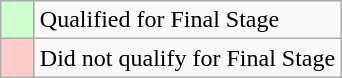<table class="wikitable">
<tr>
<td width=15px bgcolor="#cfc"></td>
<td>Qualified for Final Stage</td>
</tr>
<tr>
<td width=15px bgcolor=#fcc></td>
<td>Did not qualify for Final Stage</td>
</tr>
</table>
